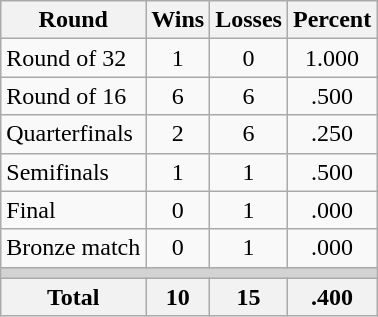<table class=wikitable>
<tr>
<th>Round</th>
<th>Wins</th>
<th>Losses</th>
<th>Percent</th>
</tr>
<tr align=center>
<td align=left>Round of 32</td>
<td>1</td>
<td>0</td>
<td>1.000</td>
</tr>
<tr align=center>
<td align=left>Round of 16</td>
<td>6</td>
<td>6</td>
<td>.500</td>
</tr>
<tr align=center>
<td align=left>Quarterfinals</td>
<td>2</td>
<td>6</td>
<td>.250</td>
</tr>
<tr align=center>
<td align=left>Semifinals</td>
<td>1</td>
<td>1</td>
<td>.500</td>
</tr>
<tr align=center>
<td align=left>Final</td>
<td>0</td>
<td>1</td>
<td>.000</td>
</tr>
<tr align=center>
<td align=left>Bronze match</td>
<td>0</td>
<td>1</td>
<td>.000</td>
</tr>
<tr>
<td colspan=4 bgcolor=lightgray></td>
</tr>
<tr>
<th>Total</th>
<th>10</th>
<th>15</th>
<th>.400</th>
</tr>
</table>
